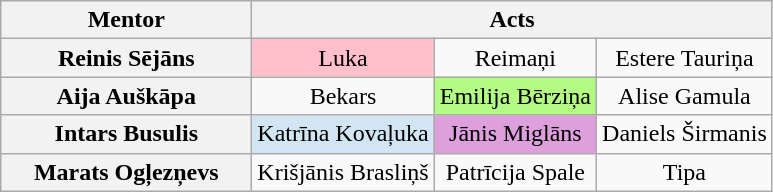<table class="wikitable" style="text-align:center">
<tr>
<th scope="col" style="width:160px;">Mentor</th>
<th scope="col" colspan="3">Acts</th>
</tr>
<tr>
<th scope="row">Reinis Sējāns</th>
<td bgcolor="pink">Luka</td>
<td>Reimaņi</td>
<td>Estere Tauriņa</td>
</tr>
<tr>
<th scope="row">Aija Auškāpa</th>
<td>Bekars</td>
<td bgcolor="#b4fb84">Emilija Bērziņa</td>
<td>Alise Gamula</td>
</tr>
<tr>
<th scope="row">Intars Busulis</th>
<td bgcolor="#D1E5F3">Katrīna Kovaļuka</td>
<td bgcolor="plum">Jānis Miglāns</td>
<td>Daniels Širmanis</td>
</tr>
<tr>
<th scope="row">Marats Ogļezņevs</th>
<td>Krišjānis Brasliņš</td>
<td>Patrīcija Spale</td>
<td>Tipa</td>
</tr>
</table>
